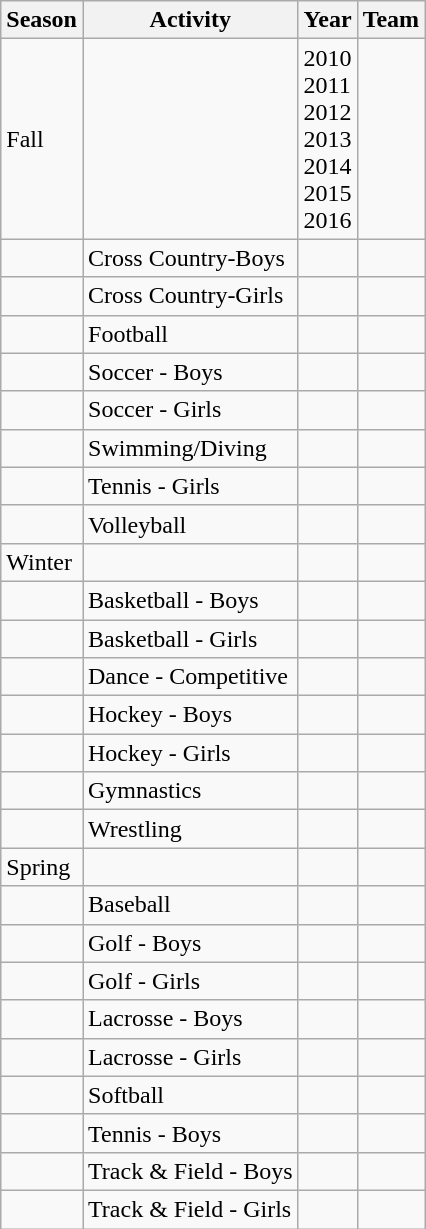<table class="wikitable sortable">
<tr>
<th>Season</th>
<th>Activity</th>
<th>Year</th>
<th>Team</th>
</tr>
<tr>
<td>Fall</td>
<td></td>
<td>2010<br>2011<br>2012<br>2013<br>2014<br>2015<br>2016</td>
<td></td>
</tr>
<tr>
<td></td>
<td>Cross Country-Boys</td>
<td></td>
<td></td>
</tr>
<tr>
<td></td>
<td>Cross Country-Girls</td>
<td></td>
<td></td>
</tr>
<tr>
<td></td>
<td>Football</td>
<td></td>
<td></td>
</tr>
<tr>
<td></td>
<td>Soccer - Boys</td>
<td></td>
<td></td>
</tr>
<tr>
<td></td>
<td>Soccer - Girls</td>
<td></td>
<td></td>
</tr>
<tr>
<td></td>
<td>Swimming/Diving</td>
<td></td>
<td></td>
</tr>
<tr>
<td></td>
<td>Tennis - Girls</td>
<td></td>
<td></td>
</tr>
<tr>
<td></td>
<td>Volleyball</td>
<td></td>
<td></td>
</tr>
<tr>
<td>Winter</td>
<td></td>
<td></td>
<td></td>
</tr>
<tr>
<td></td>
<td>Basketball - Boys</td>
<td></td>
<td></td>
</tr>
<tr>
<td></td>
<td>Basketball - Girls</td>
<td></td>
<td></td>
</tr>
<tr>
<td></td>
<td>Dance - Competitive</td>
<td></td>
<td></td>
</tr>
<tr>
<td></td>
<td>Hockey - Boys</td>
<td></td>
<td></td>
</tr>
<tr>
<td></td>
<td>Hockey - Girls</td>
<td></td>
<td></td>
</tr>
<tr>
<td></td>
<td>Gymnastics</td>
<td></td>
<td></td>
</tr>
<tr>
<td></td>
<td>Wrestling</td>
<td></td>
<td></td>
</tr>
<tr>
<td>Spring</td>
<td></td>
<td></td>
<td></td>
</tr>
<tr>
<td></td>
<td>Baseball</td>
<td></td>
<td></td>
</tr>
<tr>
<td></td>
<td>Golf - Boys</td>
<td></td>
<td></td>
</tr>
<tr>
<td></td>
<td>Golf - Girls</td>
<td></td>
<td></td>
</tr>
<tr>
<td></td>
<td>Lacrosse - Boys</td>
<td></td>
<td></td>
</tr>
<tr>
<td></td>
<td>Lacrosse - Girls</td>
<td></td>
<td></td>
</tr>
<tr>
<td></td>
<td>Softball</td>
<td></td>
<td></td>
</tr>
<tr>
<td></td>
<td>Tennis - Boys</td>
<td></td>
<td></td>
</tr>
<tr>
<td></td>
<td>Track & Field - Boys</td>
<td></td>
<td></td>
</tr>
<tr>
<td></td>
<td>Track & Field - Girls</td>
<td></td>
<td></td>
</tr>
</table>
